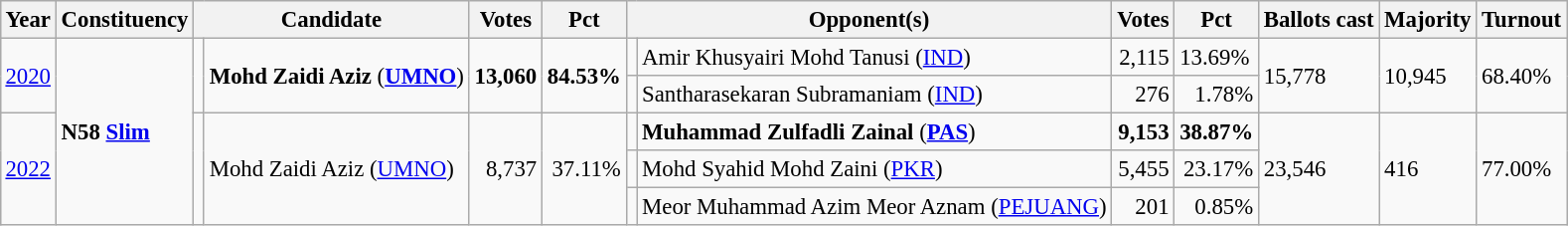<table class="wikitable" style="margin:0.5em ; font-size:95%">
<tr>
<th>Year</th>
<th>Constituency</th>
<th colspan=2>Candidate</th>
<th>Votes</th>
<th>Pct</th>
<th colspan=2>Opponent(s)</th>
<th>Votes</th>
<th>Pct</th>
<th>Ballots cast</th>
<th>Majority</th>
<th>Turnout</th>
</tr>
<tr>
<td rowspan=2><a href='#'>2020</a></td>
<td rowspan=5><strong>N58 <a href='#'>Slim</a></strong></td>
<td rowspan=2 ></td>
<td rowspan=2><strong>Mohd Zaidi Aziz</strong> (<a href='#'><strong>UMNO</strong></a>)</td>
<td rowspan=2 align="right"><strong>13,060</strong></td>
<td rowspan=2><strong>84.53%</strong></td>
<td></td>
<td>Amir Khusyairi Mohd Tanusi (<a href='#'>IND</a>)</td>
<td align="right">2,115</td>
<td>13.69%</td>
<td rowspan=2>15,778</td>
<td rowspan=2>10,945</td>
<td rowspan=2>68.40%</td>
</tr>
<tr>
<td></td>
<td>Santharasekaran Subramaniam (<a href='#'>IND</a>)</td>
<td align="right">276</td>
<td align="right">1.78%</td>
</tr>
<tr>
<td rowspan=3><a href='#'>2022</a></td>
<td rowspan=3 ></td>
<td rowspan=3>Mohd Zaidi Aziz (<a href='#'>UMNO</a>)</td>
<td rowspan=3 align=right>8,737</td>
<td rowspan=3 align=right>37.11%</td>
<td bgcolor=></td>
<td><strong>Muhammad Zulfadli Zainal</strong> (<a href='#'><strong>PAS</strong></a>)</td>
<td align=right><strong>9,153</strong></td>
<td align=right><strong>38.87%</strong></td>
<td rowspan=3>23,546</td>
<td rowspan=3>416</td>
<td rowspan=3>77.00%</td>
</tr>
<tr>
<td></td>
<td>Mohd Syahid Mohd Zaini (<a href='#'>PKR</a>)</td>
<td align=right>5,455</td>
<td align=right>23.17%</td>
</tr>
<tr>
<td bgcolor=></td>
<td>Meor Muhammad Azim Meor Aznam (<a href='#'>PEJUANG</a>)</td>
<td align=right>201</td>
<td align=right>0.85%</td>
</tr>
</table>
